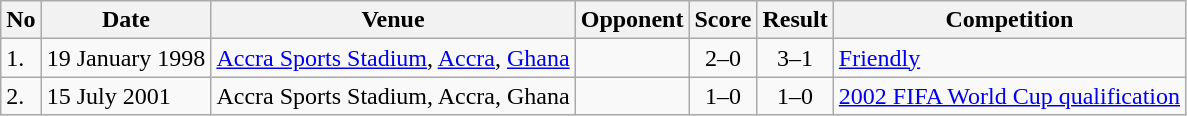<table class="wikitable">
<tr>
<th>No</th>
<th>Date</th>
<th>Venue</th>
<th>Opponent</th>
<th>Score</th>
<th>Result</th>
<th>Competition</th>
</tr>
<tr>
<td>1.</td>
<td>19 January 1998</td>
<td><a href='#'>Accra Sports Stadium</a>, <a href='#'>Accra</a>, <a href='#'>Ghana</a></td>
<td></td>
<td align=center>2–0</td>
<td align=center>3–1</td>
<td><a href='#'>Friendly</a></td>
</tr>
<tr>
<td>2.</td>
<td>15 July 2001</td>
<td>Accra Sports Stadium, Accra, Ghana</td>
<td></td>
<td align=center>1–0</td>
<td align=center>1–0</td>
<td><a href='#'>2002 FIFA World Cup qualification</a></td>
</tr>
</table>
